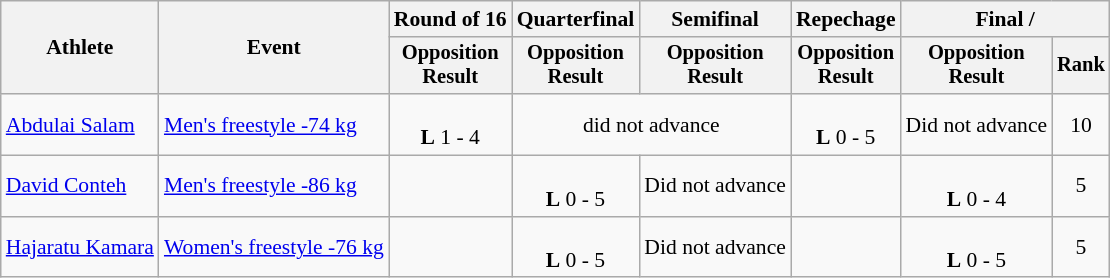<table class="wikitable" style="font-size:90%;">
<tr>
<th rowspan=2>Athlete</th>
<th rowspan=2>Event</th>
<th>Round of 16</th>
<th>Quarterfinal</th>
<th>Semifinal</th>
<th>Repechage</th>
<th colspan=2>Final / </th>
</tr>
<tr style="font-size: 95%">
<th>Opposition<br>Result</th>
<th>Opposition<br>Result</th>
<th>Opposition<br>Result</th>
<th>Opposition<br>Result</th>
<th>Opposition<br>Result</th>
<th>Rank</th>
</tr>
<tr align=center>
<td align=left><a href='#'>Abdulai Salam</a></td>
<td align=left><a href='#'>Men's freestyle -74 kg</a></td>
<td><br><strong>L</strong> 1 - 4</td>
<td colspan=2>did not advance</td>
<td><br><strong>L</strong> 0 - 5</td>
<td>Did not advance</td>
<td>10</td>
</tr>
<tr align=center>
<td align=left><a href='#'>David Conteh</a></td>
<td align=left><a href='#'>Men's freestyle -86 kg</a></td>
<td></td>
<td><br><strong>L</strong> 0 - 5</td>
<td>Did not advance</td>
<td></td>
<td><br><strong>L</strong> 0 - 4</td>
<td>5</td>
</tr>
<tr align=center>
<td align=left><a href='#'>Hajaratu Kamara</a></td>
<td align=left><a href='#'>Women's freestyle -76 kg</a></td>
<td></td>
<td><br><strong>L</strong> 0 - 5</td>
<td>Did not advance</td>
<td></td>
<td><br><strong>L</strong> 0 - 5</td>
<td>5</td>
</tr>
</table>
